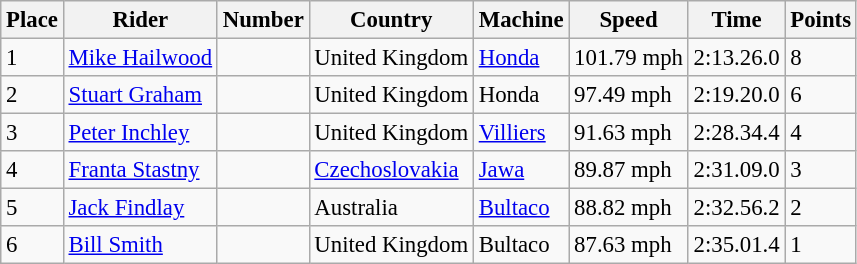<table class="wikitable" style="font-size: 95%;">
<tr>
<th>Place</th>
<th>Rider</th>
<th>Number</th>
<th>Country</th>
<th>Machine</th>
<th>Speed</th>
<th>Time</th>
<th>Points</th>
</tr>
<tr>
<td>1</td>
<td> <a href='#'>Mike Hailwood</a></td>
<td></td>
<td>United Kingdom</td>
<td><a href='#'>Honda</a></td>
<td>101.79 mph</td>
<td>2:13.26.0</td>
<td>8</td>
</tr>
<tr>
<td>2</td>
<td> <a href='#'>Stuart Graham</a></td>
<td></td>
<td>United Kingdom</td>
<td>Honda</td>
<td>97.49 mph</td>
<td>2:19.20.0</td>
<td>6</td>
</tr>
<tr>
<td>3</td>
<td> <a href='#'>Peter Inchley</a></td>
<td></td>
<td>United Kingdom</td>
<td><a href='#'>Villiers</a></td>
<td>91.63 mph</td>
<td>2:28.34.4</td>
<td>4</td>
</tr>
<tr>
<td>4</td>
<td> <a href='#'>Franta Stastny</a></td>
<td></td>
<td><a href='#'>Czechoslovakia</a></td>
<td><a href='#'>Jawa</a></td>
<td>89.87 mph</td>
<td>2:31.09.0</td>
<td>3</td>
</tr>
<tr>
<td>5</td>
<td> <a href='#'>Jack Findlay</a></td>
<td></td>
<td>Australia</td>
<td><a href='#'>Bultaco</a></td>
<td>88.82 mph</td>
<td>2:32.56.2</td>
<td>2</td>
</tr>
<tr>
<td>6</td>
<td> <a href='#'>Bill Smith</a></td>
<td></td>
<td>United Kingdom</td>
<td>Bultaco</td>
<td>87.63 mph</td>
<td>2:35.01.4</td>
<td>1</td>
</tr>
</table>
